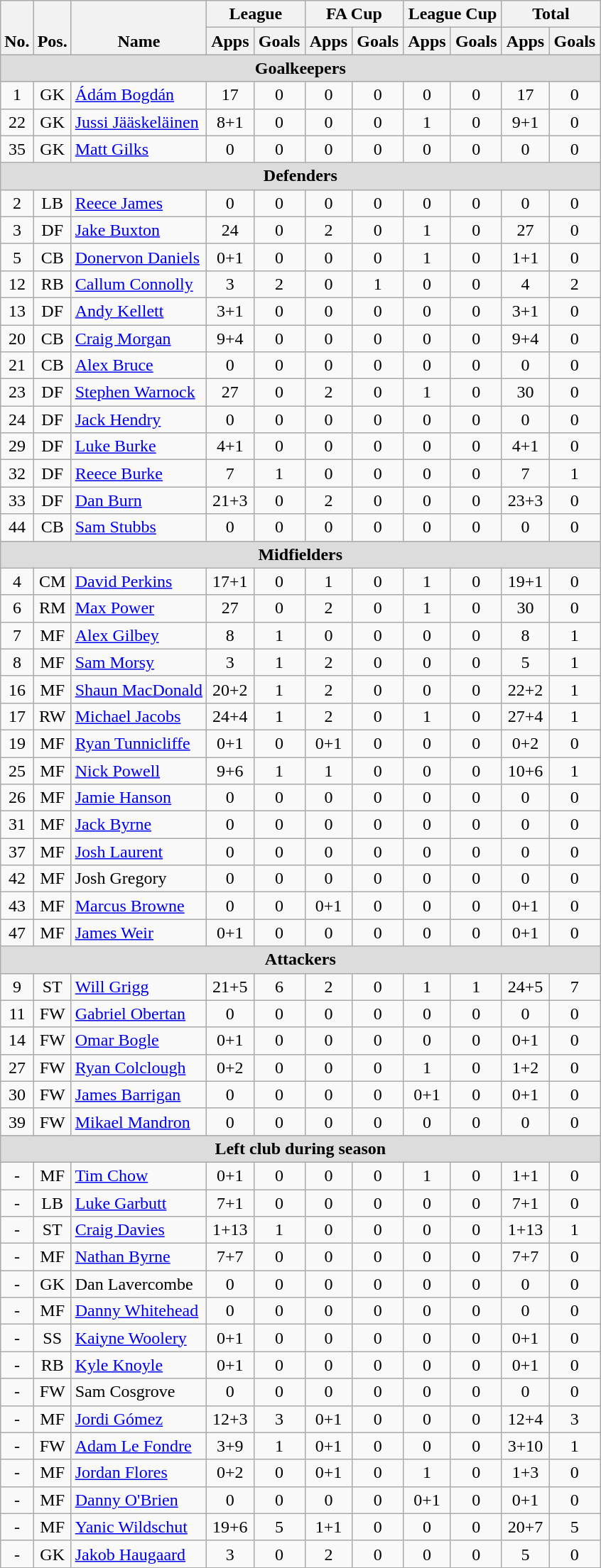<table class="wikitable" style="text-align:center">
<tr>
<th rowspan="2" style="vertical-align:bottom;">No.</th>
<th rowspan="2" style="vertical-align:bottom;">Pos.</th>
<th rowspan="2" style="vertical-align:bottom;">Name</th>
<th colspan="2" style="width:85px;">League</th>
<th colspan="2" style="width:85px;">FA Cup</th>
<th colspan="2" style="width:85px;">League Cup</th>
<th colspan="2" style="width:85px;">Total</th>
</tr>
<tr>
<th>Apps</th>
<th>Goals</th>
<th>Apps</th>
<th>Goals</th>
<th>Apps</th>
<th>Goals</th>
<th>Apps</th>
<th>Goals</th>
</tr>
<tr>
<th colspan="15" style="background:#dcdcdc; text-align:center;">Goalkeepers</th>
</tr>
<tr>
<td>1</td>
<td>GK</td>
<td align="left"> <a href='#'>Ádám Bogdán</a></td>
<td>17</td>
<td>0</td>
<td>0</td>
<td>0</td>
<td>0</td>
<td>0</td>
<td>17</td>
<td>0</td>
</tr>
<tr>
<td>22</td>
<td>GK</td>
<td align="left"> <a href='#'>Jussi Jääskeläinen</a></td>
<td>8+1</td>
<td>0</td>
<td>0</td>
<td>0</td>
<td>1</td>
<td>0</td>
<td>9+1</td>
<td>0</td>
</tr>
<tr>
<td>35</td>
<td>GK</td>
<td align="left"> <a href='#'>Matt Gilks</a></td>
<td>0</td>
<td>0</td>
<td>0</td>
<td>0</td>
<td>0</td>
<td>0</td>
<td>0</td>
<td>0</td>
</tr>
<tr>
<th colspan="15" style="background:#dcdcdc; text-align:center;">Defenders</th>
</tr>
<tr>
<td>2</td>
<td>LB</td>
<td align="left"> <a href='#'>Reece James</a></td>
<td>0</td>
<td>0</td>
<td>0</td>
<td>0</td>
<td>0</td>
<td>0</td>
<td>0</td>
<td>0</td>
</tr>
<tr>
<td>3</td>
<td>DF</td>
<td align="left"> <a href='#'>Jake Buxton</a></td>
<td>24</td>
<td>0</td>
<td>2</td>
<td>0</td>
<td>1</td>
<td>0</td>
<td>27</td>
<td>0</td>
</tr>
<tr>
<td>5</td>
<td>CB</td>
<td align="left"> <a href='#'>Donervon Daniels</a></td>
<td>0+1</td>
<td>0</td>
<td>0</td>
<td>0</td>
<td>1</td>
<td>0</td>
<td>1+1</td>
<td>0</td>
</tr>
<tr>
<td>12</td>
<td>RB</td>
<td align="left"> <a href='#'>Callum Connolly</a></td>
<td>3</td>
<td>2</td>
<td>0</td>
<td>1</td>
<td>0</td>
<td>0</td>
<td>4</td>
<td>2</td>
</tr>
<tr>
<td>13</td>
<td>DF</td>
<td align="left"> <a href='#'>Andy Kellett</a></td>
<td>3+1</td>
<td>0</td>
<td>0</td>
<td>0</td>
<td>0</td>
<td>0</td>
<td>3+1</td>
<td>0</td>
</tr>
<tr>
<td>20</td>
<td>CB</td>
<td align="left"> <a href='#'>Craig Morgan</a></td>
<td>9+4</td>
<td>0</td>
<td>0</td>
<td>0</td>
<td>0</td>
<td>0</td>
<td>9+4</td>
<td>0</td>
</tr>
<tr>
<td>21</td>
<td>CB</td>
<td align="left"> <a href='#'>Alex Bruce</a></td>
<td>0</td>
<td>0</td>
<td>0</td>
<td>0</td>
<td>0</td>
<td>0</td>
<td>0</td>
<td>0</td>
</tr>
<tr>
<td>23</td>
<td>DF</td>
<td align="left"> <a href='#'>Stephen Warnock</a></td>
<td>27</td>
<td>0</td>
<td>2</td>
<td>0</td>
<td>1</td>
<td>0</td>
<td>30</td>
<td>0</td>
</tr>
<tr>
<td>24</td>
<td>DF</td>
<td align="left"> <a href='#'>Jack Hendry</a></td>
<td>0</td>
<td>0</td>
<td>0</td>
<td>0</td>
<td>0</td>
<td>0</td>
<td>0</td>
<td>0</td>
</tr>
<tr>
<td>29</td>
<td>DF</td>
<td align="left"> <a href='#'>Luke Burke</a></td>
<td>4+1</td>
<td>0</td>
<td>0</td>
<td>0</td>
<td>0</td>
<td>0</td>
<td>4+1</td>
<td>0</td>
</tr>
<tr>
<td>32</td>
<td>DF</td>
<td align="left"> <a href='#'>Reece Burke</a></td>
<td>7</td>
<td>1</td>
<td>0</td>
<td>0</td>
<td>0</td>
<td>0</td>
<td>7</td>
<td>1</td>
</tr>
<tr>
<td>33</td>
<td>DF</td>
<td align="left"> <a href='#'>Dan Burn</a></td>
<td>21+3</td>
<td>0</td>
<td>2</td>
<td>0</td>
<td>0</td>
<td>0</td>
<td>23+3</td>
<td>0</td>
</tr>
<tr>
<td>44</td>
<td>CB</td>
<td align="left"> <a href='#'>Sam Stubbs</a></td>
<td>0</td>
<td>0</td>
<td>0</td>
<td>0</td>
<td>0</td>
<td>0</td>
<td>0</td>
<td>0</td>
</tr>
<tr>
<th colspan="15" style="background:#dcdcdc; text-align:center;">Midfielders</th>
</tr>
<tr>
<td>4</td>
<td>CM</td>
<td align="left"> <a href='#'>David Perkins</a></td>
<td>17+1</td>
<td>0</td>
<td>1</td>
<td>0</td>
<td>1</td>
<td>0</td>
<td>19+1</td>
<td>0</td>
</tr>
<tr>
<td>6</td>
<td>RM</td>
<td align="left"> <a href='#'>Max Power</a></td>
<td>27</td>
<td>0</td>
<td>2</td>
<td>0</td>
<td>1</td>
<td>0</td>
<td>30</td>
<td>0</td>
</tr>
<tr>
<td>7</td>
<td>MF</td>
<td align="left"> <a href='#'>Alex Gilbey</a></td>
<td>8</td>
<td>1</td>
<td>0</td>
<td>0</td>
<td>0</td>
<td>0</td>
<td>8</td>
<td>1</td>
</tr>
<tr>
<td>8</td>
<td>MF</td>
<td align="left"> <a href='#'>Sam Morsy</a></td>
<td>3</td>
<td>1</td>
<td>2</td>
<td>0</td>
<td>0</td>
<td>0</td>
<td>5</td>
<td>1</td>
</tr>
<tr>
<td>16</td>
<td>MF</td>
<td align="left"> <a href='#'>Shaun MacDonald</a></td>
<td>20+2</td>
<td>1</td>
<td>2</td>
<td>0</td>
<td>0</td>
<td>0</td>
<td>22+2</td>
<td>1</td>
</tr>
<tr>
<td>17</td>
<td>RW</td>
<td align="left"> <a href='#'>Michael Jacobs</a></td>
<td>24+4</td>
<td>1</td>
<td>2</td>
<td>0</td>
<td>1</td>
<td>0</td>
<td>27+4</td>
<td>1</td>
</tr>
<tr>
<td>19</td>
<td>MF</td>
<td align="left"> <a href='#'>Ryan Tunnicliffe</a></td>
<td>0+1</td>
<td>0</td>
<td>0+1</td>
<td>0</td>
<td>0</td>
<td>0</td>
<td>0+2</td>
<td>0</td>
</tr>
<tr>
<td>25</td>
<td>MF</td>
<td align="left"> <a href='#'>Nick Powell</a></td>
<td>9+6</td>
<td>1</td>
<td>1</td>
<td>0</td>
<td>0</td>
<td>0</td>
<td>10+6</td>
<td>1</td>
</tr>
<tr>
<td>26</td>
<td>MF</td>
<td align="left"> <a href='#'>Jamie Hanson</a></td>
<td>0</td>
<td>0</td>
<td>0</td>
<td>0</td>
<td>0</td>
<td>0</td>
<td>0</td>
<td>0</td>
</tr>
<tr>
<td>31</td>
<td>MF</td>
<td align="left"> <a href='#'>Jack Byrne</a></td>
<td>0</td>
<td>0</td>
<td>0</td>
<td>0</td>
<td>0</td>
<td>0</td>
<td>0</td>
<td>0</td>
</tr>
<tr>
<td>37</td>
<td>MF</td>
<td align="left"> <a href='#'>Josh Laurent</a></td>
<td>0</td>
<td>0</td>
<td>0</td>
<td>0</td>
<td>0</td>
<td>0</td>
<td>0</td>
<td>0</td>
</tr>
<tr>
<td>42</td>
<td>MF</td>
<td align="left"> Josh Gregory</td>
<td>0</td>
<td>0</td>
<td>0</td>
<td>0</td>
<td>0</td>
<td>0</td>
<td>0</td>
<td>0</td>
</tr>
<tr>
<td>43</td>
<td>MF</td>
<td align="left"> <a href='#'>Marcus Browne</a></td>
<td>0</td>
<td>0</td>
<td>0+1</td>
<td>0</td>
<td>0</td>
<td>0</td>
<td>0+1</td>
<td>0</td>
</tr>
<tr>
<td>47</td>
<td>MF</td>
<td align="left"> <a href='#'>James Weir</a></td>
<td>0+1</td>
<td>0</td>
<td>0</td>
<td>0</td>
<td>0</td>
<td>0</td>
<td>0+1</td>
<td>0</td>
</tr>
<tr>
<th colspan="15" style="background:#dcdcdc; text-align:center;">Attackers</th>
</tr>
<tr>
<td>9</td>
<td>ST</td>
<td align="left"> <a href='#'>Will Grigg</a></td>
<td>21+5</td>
<td>6</td>
<td>2</td>
<td>0</td>
<td>1</td>
<td>1</td>
<td>24+5</td>
<td>7</td>
</tr>
<tr>
<td>11</td>
<td>FW</td>
<td align="left"> <a href='#'>Gabriel Obertan</a></td>
<td>0</td>
<td>0</td>
<td>0</td>
<td>0</td>
<td>0</td>
<td>0</td>
<td>0</td>
<td>0</td>
</tr>
<tr>
<td>14</td>
<td>FW</td>
<td align="left"> <a href='#'>Omar Bogle</a></td>
<td>0+1</td>
<td>0</td>
<td>0</td>
<td>0</td>
<td>0</td>
<td>0</td>
<td>0+1</td>
<td>0</td>
</tr>
<tr>
<td>27</td>
<td>FW</td>
<td align="left"> <a href='#'>Ryan Colclough</a></td>
<td>0+2</td>
<td>0</td>
<td>0</td>
<td>0</td>
<td>1</td>
<td>0</td>
<td>1+2</td>
<td>0</td>
</tr>
<tr>
<td>30</td>
<td>FW</td>
<td align="left"> <a href='#'>James Barrigan</a></td>
<td>0</td>
<td>0</td>
<td>0</td>
<td>0</td>
<td>0+1</td>
<td>0</td>
<td>0+1</td>
<td>0</td>
</tr>
<tr>
<td>39</td>
<td>FW</td>
<td align="left"> <a href='#'>Mikael Mandron</a></td>
<td>0</td>
<td>0</td>
<td>0</td>
<td>0</td>
<td>0</td>
<td>0</td>
<td>0</td>
<td>0</td>
</tr>
<tr>
<th colspan="15" style="background:#dcdcdc; text-align:center;">Left club during season</th>
</tr>
<tr>
<td>-</td>
<td>MF</td>
<td align="left"> <a href='#'>Tim Chow</a></td>
<td>0+1</td>
<td>0</td>
<td>0</td>
<td>0</td>
<td>1</td>
<td>0</td>
<td>1+1</td>
<td>0</td>
</tr>
<tr>
<td>-</td>
<td>LB</td>
<td align="left"> <a href='#'>Luke Garbutt</a></td>
<td>7+1</td>
<td>0</td>
<td>0</td>
<td>0</td>
<td>0</td>
<td>0</td>
<td>7+1</td>
<td>0</td>
</tr>
<tr>
<td>-</td>
<td>ST</td>
<td align="left"> <a href='#'>Craig Davies</a></td>
<td>1+13</td>
<td>1</td>
<td>0</td>
<td>0</td>
<td>0</td>
<td>0</td>
<td>1+13</td>
<td>1</td>
</tr>
<tr>
<td>-</td>
<td>MF</td>
<td align="left"> <a href='#'>Nathan Byrne</a></td>
<td>7+7</td>
<td>0</td>
<td>0</td>
<td>0</td>
<td>0</td>
<td>0</td>
<td>7+7</td>
<td>0</td>
</tr>
<tr>
<td>-</td>
<td>GK</td>
<td align="left"> Dan Lavercombe</td>
<td>0</td>
<td>0</td>
<td>0</td>
<td>0</td>
<td>0</td>
<td>0</td>
<td>0</td>
<td>0</td>
</tr>
<tr>
<td>-</td>
<td>MF</td>
<td align="left"> <a href='#'>Danny Whitehead</a></td>
<td>0</td>
<td>0</td>
<td>0</td>
<td>0</td>
<td>0</td>
<td>0</td>
<td>0</td>
<td>0</td>
</tr>
<tr>
<td>-</td>
<td>SS</td>
<td align="left"> <a href='#'>Kaiyne Woolery</a></td>
<td>0+1</td>
<td>0</td>
<td>0</td>
<td>0</td>
<td>0</td>
<td>0</td>
<td>0+1</td>
<td>0</td>
</tr>
<tr>
<td>-</td>
<td>RB</td>
<td align="left"> <a href='#'>Kyle Knoyle</a></td>
<td>0+1</td>
<td>0</td>
<td>0</td>
<td>0</td>
<td>0</td>
<td>0</td>
<td>0+1</td>
<td>0</td>
</tr>
<tr>
<td>-</td>
<td>FW</td>
<td align="left"> Sam Cosgrove</td>
<td>0</td>
<td>0</td>
<td>0</td>
<td>0</td>
<td>0</td>
<td>0</td>
<td>0</td>
<td>0</td>
</tr>
<tr>
<td>-</td>
<td>MF</td>
<td align="left"> <a href='#'>Jordi Gómez</a></td>
<td>12+3</td>
<td>3</td>
<td>0+1</td>
<td>0</td>
<td>0</td>
<td>0</td>
<td>12+4</td>
<td>3</td>
</tr>
<tr>
<td>-</td>
<td>FW</td>
<td align="left"> <a href='#'>Adam Le Fondre</a></td>
<td>3+9</td>
<td>1</td>
<td>0+1</td>
<td>0</td>
<td>0</td>
<td>0</td>
<td>3+10</td>
<td>1</td>
</tr>
<tr>
<td>-</td>
<td>MF</td>
<td align="left"> <a href='#'>Jordan Flores</a></td>
<td>0+2</td>
<td>0</td>
<td>0+1</td>
<td>0</td>
<td>1</td>
<td>0</td>
<td>1+3</td>
<td>0</td>
</tr>
<tr>
<td>-</td>
<td>MF</td>
<td align="left"> <a href='#'>Danny O'Brien</a></td>
<td>0</td>
<td>0</td>
<td>0</td>
<td>0</td>
<td>0+1</td>
<td>0</td>
<td>0+1</td>
<td>0</td>
</tr>
<tr>
<td>-</td>
<td>MF</td>
<td align="left"> <a href='#'>Yanic Wildschut</a></td>
<td>19+6</td>
<td>5</td>
<td>1+1</td>
<td>0</td>
<td>0</td>
<td>0</td>
<td>20+7</td>
<td>5</td>
</tr>
<tr>
<td>-</td>
<td>GK</td>
<td align="left"> <a href='#'>Jakob Haugaard</a></td>
<td>3</td>
<td>0</td>
<td>2</td>
<td>0</td>
<td>0</td>
<td>0</td>
<td>5</td>
<td>0</td>
</tr>
</table>
